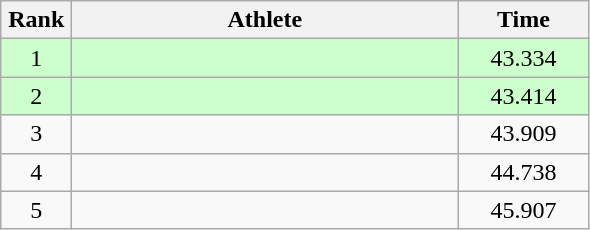<table class="wikitable" style="text-align:center">
<tr>
<th width=40>Rank</th>
<th width=250>Athlete</th>
<th width=80>Time</th>
</tr>
<tr bgcolor="ccffcc">
<td>1</td>
<td align=left></td>
<td>43.334</td>
</tr>
<tr bgcolor="ccffcc">
<td>2</td>
<td align=left></td>
<td>43.414</td>
</tr>
<tr>
<td>3</td>
<td align=left></td>
<td>43.909</td>
</tr>
<tr>
<td>4</td>
<td align=left></td>
<td>44.738</td>
</tr>
<tr>
<td>5</td>
<td align=left></td>
<td>45.907</td>
</tr>
</table>
